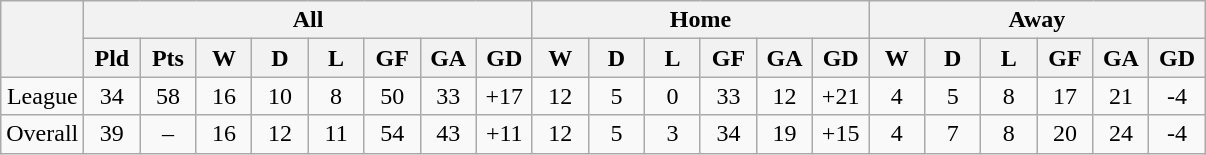<table class="wikitable" style="text-align:center">
<tr>
<th rowspan=2></th>
<th colspan=8>All</th>
<th colspan=6>Home</th>
<th colspan=6>Away</th>
</tr>
<tr>
<th width=30>Pld</th>
<th width=30>Pts</th>
<th width=30>W</th>
<th width=30>D</th>
<th width=30>L</th>
<th width=30>GF</th>
<th width=30>GA</th>
<th width=30>GD</th>
<th width=30>W</th>
<th width=30>D</th>
<th width=30>L</th>
<th width=30>GF</th>
<th width=30>GA</th>
<th width=30>GD</th>
<th width=30>W</th>
<th width=30>D</th>
<th width=30>L</th>
<th width=30>GF</th>
<th width=30>GA</th>
<th width=30>GD</th>
</tr>
<tr>
<td>League</td>
<td>34</td>
<td>58</td>
<td>16</td>
<td>10</td>
<td>8</td>
<td>50</td>
<td>33</td>
<td>+17</td>
<td>12</td>
<td>5</td>
<td>0</td>
<td>33</td>
<td>12</td>
<td>+21</td>
<td>4</td>
<td>5</td>
<td>8</td>
<td>17</td>
<td>21</td>
<td>-4</td>
</tr>
<tr>
<td>Overall</td>
<td>39</td>
<td>–</td>
<td>16</td>
<td>12</td>
<td>11</td>
<td>54</td>
<td>43</td>
<td>+11</td>
<td>12</td>
<td>5</td>
<td>3</td>
<td>34</td>
<td>19</td>
<td>+15</td>
<td>4</td>
<td>7</td>
<td>8</td>
<td>20</td>
<td>24</td>
<td>-4</td>
</tr>
</table>
